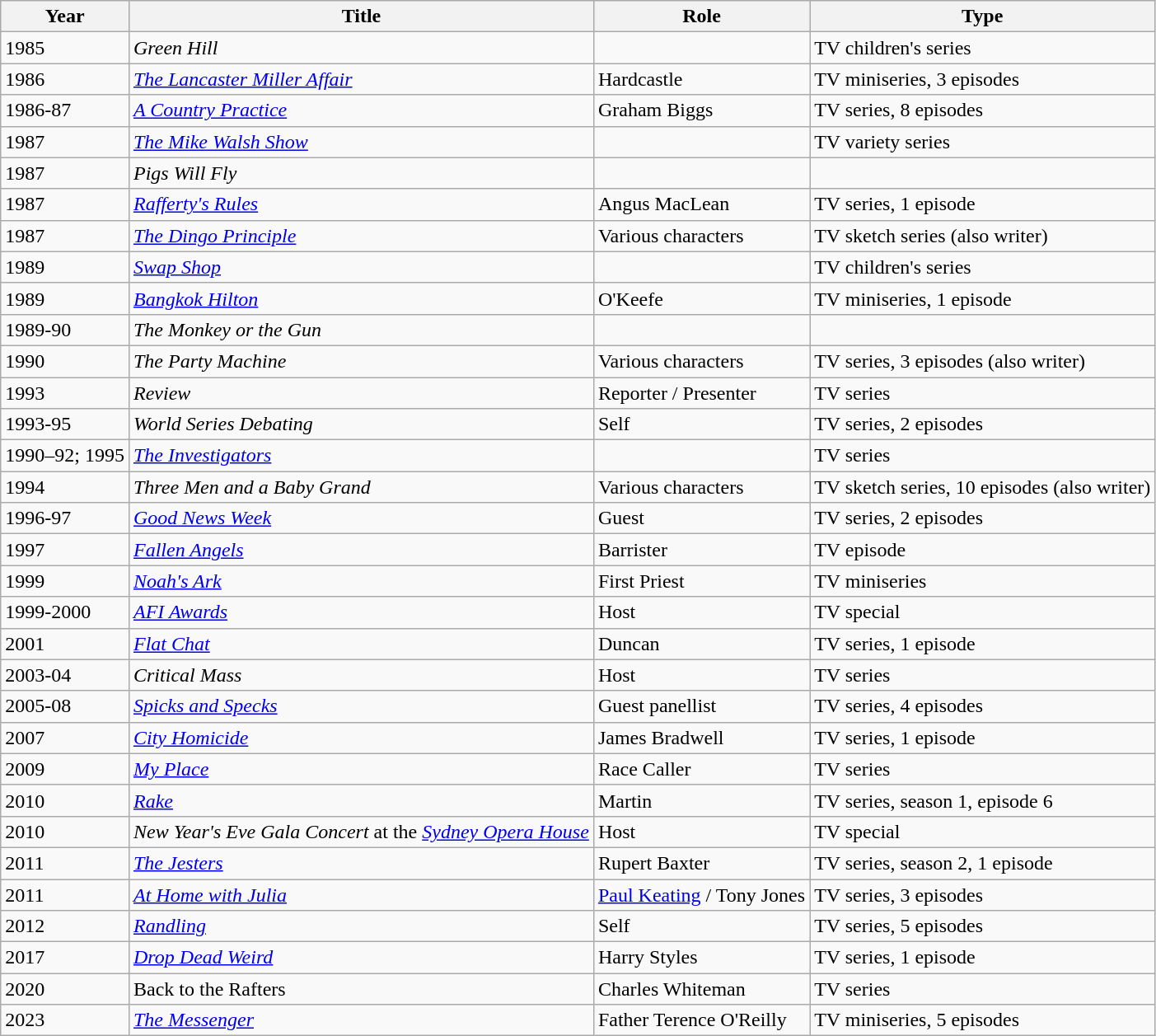<table class="wikitable sortable">
<tr>
<th>Year</th>
<th>Title</th>
<th>Role</th>
<th>Type</th>
</tr>
<tr>
<td>1985</td>
<td><em>Green Hill</em></td>
<td></td>
<td>TV children's series</td>
</tr>
<tr>
<td>1986</td>
<td><em><a href='#'>The Lancaster Miller Affair</a></em></td>
<td>Hardcastle</td>
<td>TV miniseries, 3 episodes</td>
</tr>
<tr>
<td>1986-87</td>
<td><em><a href='#'>A Country Practice</a></em></td>
<td>Graham Biggs</td>
<td>TV series, 8 episodes</td>
</tr>
<tr>
<td>1987</td>
<td><em><a href='#'>The Mike Walsh Show</a></em></td>
<td></td>
<td>TV variety series</td>
</tr>
<tr>
<td>1987</td>
<td><em>Pigs Will Fly</em></td>
<td></td>
<td></td>
</tr>
<tr>
<td>1987</td>
<td><em><a href='#'>Rafferty's Rules</a></em></td>
<td>Angus MacLean</td>
<td>TV series, 1 episode</td>
</tr>
<tr>
<td>1987</td>
<td><em><a href='#'>The Dingo Principle</a></em></td>
<td>Various characters</td>
<td>TV sketch series (also writer)</td>
</tr>
<tr>
<td>1989</td>
<td><em><a href='#'>Swap Shop</a></em></td>
<td></td>
<td>TV children's series</td>
</tr>
<tr>
<td>1989</td>
<td><em><a href='#'>Bangkok Hilton</a></em></td>
<td>O'Keefe</td>
<td>TV miniseries, 1 episode</td>
</tr>
<tr>
<td>1989-90</td>
<td><em>The Monkey or the Gun</em></td>
<td></td>
<td></td>
</tr>
<tr>
<td>1990</td>
<td><em>The Party Machine</em></td>
<td>Various characters</td>
<td>TV series, 3 episodes (also writer)</td>
</tr>
<tr>
<td>1993</td>
<td><em>Review</em></td>
<td>Reporter / Presenter</td>
<td>TV series</td>
</tr>
<tr>
<td>1993-95</td>
<td><em>World Series Debating</em></td>
<td>Self</td>
<td>TV series, 2 episodes</td>
</tr>
<tr>
<td>1990–92; 1995</td>
<td><em><a href='#'>The Investigators</a></em></td>
<td></td>
<td>TV series</td>
</tr>
<tr>
<td>1994</td>
<td><em>Three Men and a Baby Grand</em></td>
<td>Various characters</td>
<td>TV sketch series, 10 episodes (also writer)</td>
</tr>
<tr>
<td>1996-97</td>
<td><em><a href='#'>Good News Week</a></em></td>
<td>Guest</td>
<td>TV series, 2 episodes</td>
</tr>
<tr>
<td>1997</td>
<td><em><a href='#'>Fallen Angels</a></em></td>
<td>Barrister</td>
<td>TV episode</td>
</tr>
<tr>
<td>1999</td>
<td><em><a href='#'>Noah's Ark</a></em></td>
<td>First Priest</td>
<td>TV miniseries</td>
</tr>
<tr>
<td>1999-2000</td>
<td><em><a href='#'>AFI Awards</a></em></td>
<td>Host</td>
<td>TV special</td>
</tr>
<tr>
<td>2001</td>
<td><em><a href='#'>Flat Chat</a></em></td>
<td>Duncan</td>
<td>TV series, 1 episode</td>
</tr>
<tr>
<td>2003-04</td>
<td><em>Critical Mass</em></td>
<td>Host</td>
<td>TV series</td>
</tr>
<tr>
<td>2005-08</td>
<td><em><a href='#'>Spicks and Specks</a></em></td>
<td>Guest panellist</td>
<td>TV series, 4 episodes</td>
</tr>
<tr>
<td>2007</td>
<td><em><a href='#'>City Homicide</a></em></td>
<td>James Bradwell</td>
<td>TV series, 1 episode</td>
</tr>
<tr>
<td>2009</td>
<td><em><a href='#'>My Place</a></em></td>
<td>Race Caller</td>
<td>TV series</td>
</tr>
<tr>
<td>2010</td>
<td><em><a href='#'>Rake</a></em></td>
<td>Martin</td>
<td>TV series, season 1, episode 6</td>
</tr>
<tr>
<td>2010</td>
<td><em>New Year's Eve Gala Concert</em> at the <em><a href='#'>Sydney Opera House</a></em></td>
<td>Host</td>
<td>TV special</td>
</tr>
<tr>
<td>2011</td>
<td><em><a href='#'>The Jesters</a></em></td>
<td>Rupert Baxter</td>
<td>TV series, season 2, 1 episode</td>
</tr>
<tr>
<td>2011</td>
<td><em><a href='#'>At Home with Julia</a></em></td>
<td><a href='#'>Paul Keating</a> / Tony Jones</td>
<td>TV series, 3 episodes</td>
</tr>
<tr>
<td>2012</td>
<td><em><a href='#'>Randling</a></em></td>
<td>Self</td>
<td>TV series, 5 episodes</td>
</tr>
<tr>
<td>2017</td>
<td><em><a href='#'>Drop Dead Weird</a></em></td>
<td>Harry Styles</td>
<td>TV series, 1 episode</td>
</tr>
<tr>
<td>2020</td>
<td>Back to the Rafters</td>
<td>Charles Whiteman</td>
<td>TV series</td>
</tr>
<tr>
<td>2023</td>
<td><em><a href='#'>The Messenger</a></em></td>
<td>Father Terence O'Reilly</td>
<td>TV miniseries, 5 episodes</td>
</tr>
</table>
